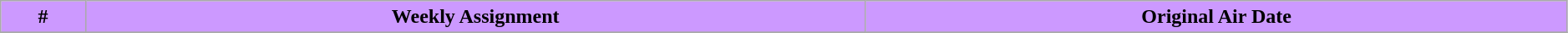<table class="wikitable plainrowheaders" style="width:99%;">
<tr style="color:black">
<th style="background: #CC99FF;">#</th>
<th style="background: #CC99FF;">Weekly Assignment</th>
<th style="background: #CC99FF;">Original Air Date</th>
</tr>
<tr>
</tr>
</table>
